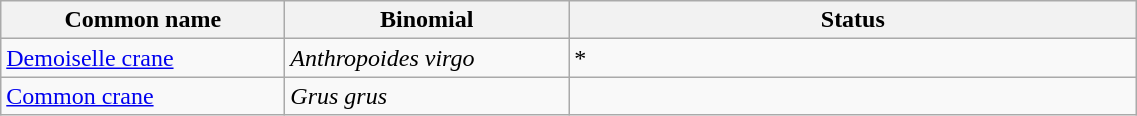<table width=60% class="wikitable">
<tr>
<th width=15%>Common name</th>
<th width=15%>Binomial</th>
<th width=30%>Status</th>
</tr>
<tr>
<td><a href='#'>Demoiselle crane</a></td>
<td><em>Anthropoides virgo</em></td>
<td>*</td>
</tr>
<tr>
<td><a href='#'>Common crane</a></td>
<td><em>Grus grus</em></td>
<td></td>
</tr>
</table>
